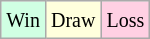<table class="wikitable">
<tr>
<td style="background:#d0ffe3;"><small>Win</small></td>
<td style="background:#ffffdd;"><small>Draw</small></td>
<td style="background:#ffd0e3;"><small>Loss</small></td>
</tr>
</table>
